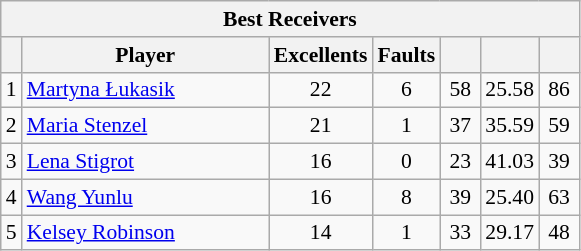<table class="wikitable sortable" style=font-size:90%>
<tr>
<th colspan=7>Best Receivers</th>
</tr>
<tr>
<th></th>
<th width=158>Player</th>
<th width=20>Excellents</th>
<th width=20>Faults</th>
<th width=20></th>
<th width=20></th>
<th width=20></th>
</tr>
<tr>
<td>1</td>
<td> <a href='#'>Martyna Łukasik</a></td>
<td align=center>22</td>
<td align=center>6</td>
<td align=center>58</td>
<td align=center>25.58</td>
<td align=center>86</td>
</tr>
<tr>
<td>2</td>
<td> <a href='#'>Maria Stenzel</a></td>
<td align=center>21</td>
<td align=center>1</td>
<td align=center>37</td>
<td align=center>35.59</td>
<td align=center>59</td>
</tr>
<tr>
<td>3</td>
<td> <a href='#'>Lena Stigrot</a></td>
<td align=center>16</td>
<td align=center>0</td>
<td align=center>23</td>
<td align=center>41.03</td>
<td align=center>39</td>
</tr>
<tr>
<td>4</td>
<td> <a href='#'>Wang Yunlu</a></td>
<td align=center>16</td>
<td align=center>8</td>
<td align=center>39</td>
<td align=center>25.40</td>
<td align=center>63</td>
</tr>
<tr>
<td>5</td>
<td> <a href='#'>Kelsey Robinson</a></td>
<td align=center>14</td>
<td align=center>1</td>
<td align=center>33</td>
<td align=center>29.17</td>
<td align=center>48</td>
</tr>
</table>
